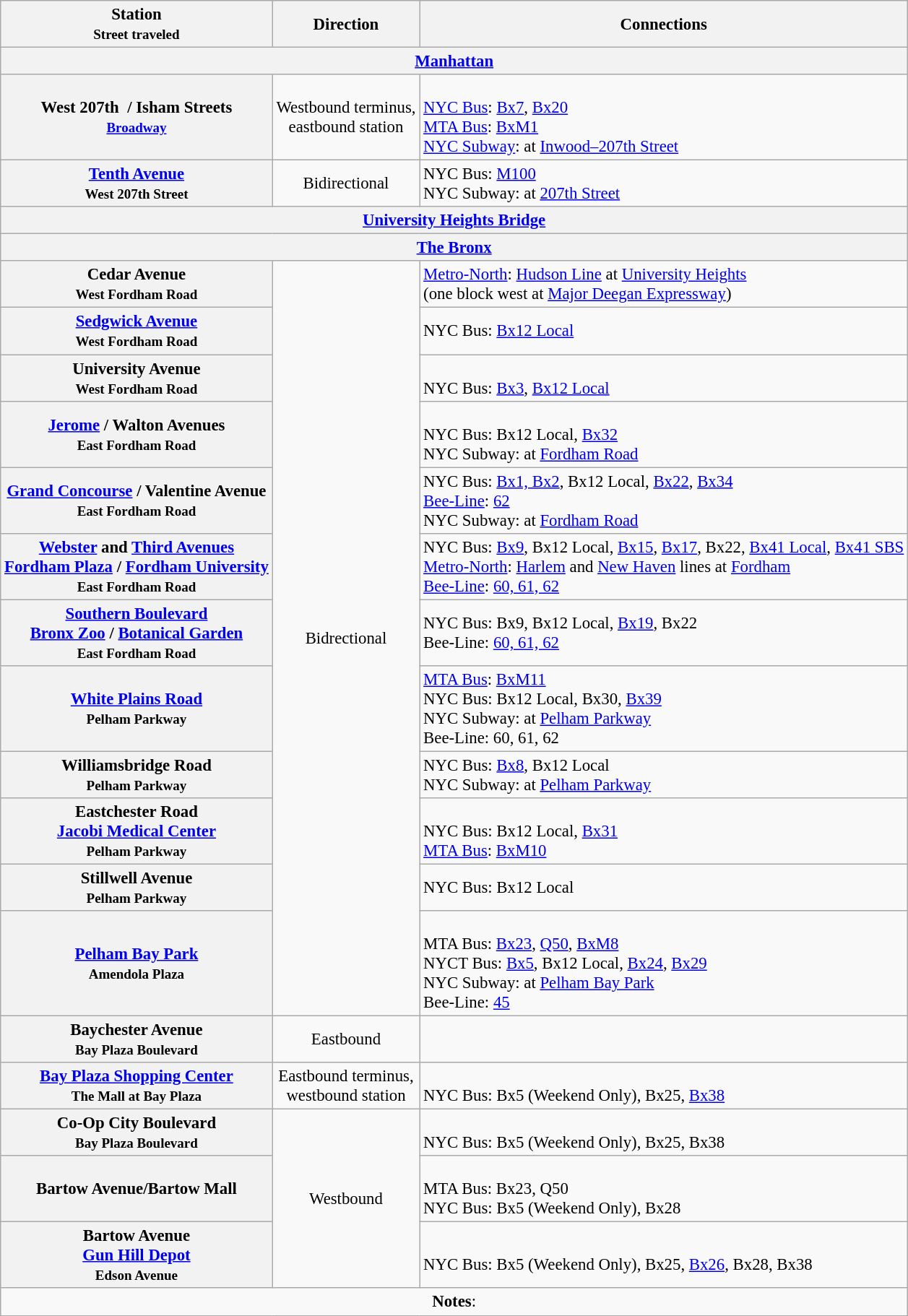<table class="wikitable collapsible" style="font-size: 95%;">
<tr>
<th>Station<br><small>Street traveled</small></th>
<th>Direction</th>
<th>Connections</th>
</tr>
<tr>
<th style="text-align:center;" colspan="3"><strong><a href='#'>Manhattan</a></strong></th>
</tr>
<tr>
<th>West 207th  / Isham Streets<br><small><a href='#'>Broadway</a></small></th>
<td style="text-align:center;">Westbound terminus,<br>eastbound station</td>
<td><br><a href='#'>NYC Bus</a>: <a href='#'>Bx7</a>, <a href='#'>Bx20</a><br><a href='#'>MTA Bus</a>: <a href='#'>BxM1</a><br><a href='#'>NYC Subway</a>:  at <a href='#'>Inwood–207th Street</a></td>
</tr>
<tr>
<th><a href='#'>Tenth Avenue</a><br><small>West 207th Street</small></th>
<td style="text-align:center;">Bidirectional</td>
<td>NYC Bus: <a href='#'>M100</a><br>NYC Subway:  at <a href='#'>207th Street</a></td>
</tr>
<tr>
<th style="text-align:center;" colspan="3"><a href='#'>University Heights Bridge</a></th>
</tr>
<tr>
<th style="text-align:center;" colspan="3"><a href='#'>The Bronx</a></th>
</tr>
<tr>
<th>Cedar Avenue<br><small>West Fordham Road</small></th>
<td rowspan="12" style="text-align:center;">Bidrectional</td>
<td><a href='#'>Metro-North</a>: <a href='#'>Hudson Line</a> at <a href='#'>University Heights</a><br>(one block west at <a href='#'>Major Deegan Expressway</a>)</td>
</tr>
<tr>
<th><a href='#'>Sedgwick Avenue</a> <br><small>West Fordham Road</small> </th>
<td>NYC Bus: <a href='#'>Bx12 Local</a></td>
</tr>
<tr>
<th>University Avenue<br><small>West Fordham Road</small></th>
<td><br>NYC Bus: <a href='#'>Bx3</a>, <a href='#'>Bx12 Local</a></td>
</tr>
<tr>
<th><a href='#'>Jerome</a> / Walton Avenues<br><small>East Fordham Road</small></th>
<td><br>NYC Bus: Bx12 Local, <a href='#'>Bx32</a><br>NYC Subway:  at <a href='#'>Fordham Road</a></td>
</tr>
<tr>
<th><a href='#'>Grand Concourse</a> / Valentine Avenue<br><small>East Fordham Road</small></th>
<td>NYC Bus: <a href='#'>Bx1, Bx2</a>, Bx12 Local, <a href='#'>Bx22</a>, <a href='#'>Bx34</a><br><a href='#'>Bee-Line</a>: <a href='#'>62</a><br>NYC Subway:  at <a href='#'>Fordham Road</a></td>
</tr>
<tr>
<th><a href='#'>Webster</a> and <a href='#'>Third Avenues</a><br><a href='#'>Fordham Plaza</a> / <a href='#'>Fordham University</a><br><small>East Fordham Road</small></th>
<td>NYC Bus: <a href='#'>Bx9</a>, Bx12 Local, <a href='#'>Bx15</a>, <a href='#'>Bx17</a>, Bx22, <a href='#'>Bx41 Local</a>, <a href='#'>Bx41 SBS</a><br><a href='#'>Metro-North</a>: <a href='#'>Harlem</a> and <a href='#'>New Haven</a> lines at <a href='#'>Fordham</a><br><a href='#'>Bee-Line</a>: <a href='#'>60, 61, 62</a></td>
</tr>
<tr>
<th><a href='#'>Southern Boulevard</a><br><a href='#'>Bronx Zoo</a> / <a href='#'>Botanical Garden</a><br><small>East Fordham Road</small></th>
<td>NYC Bus: Bx9, Bx12 Local, <a href='#'>Bx19</a>, Bx22<br>Bee-Line: <a href='#'>60, 61, 62</a></td>
</tr>
<tr>
<th><a href='#'>White Plains Road</a><br><small>Pelham Parkway</small></th>
<td><a href='#'>MTA Bus</a>: <a href='#'>BxM11</a><br>NYC Bus: Bx12 Local, Bx30, <a href='#'>Bx39</a><br>NYC Subway:  at <a href='#'>Pelham Parkway</a><br>Bee-Line: 60, 61, 62</td>
</tr>
<tr>
<th>Williamsbridge Road<br><small>Pelham Parkway</small></th>
<td>NYC Bus: <a href='#'>Bx8</a>, Bx12 Local<br>NYC Subway:  at <a href='#'>Pelham Parkway</a></td>
</tr>
<tr>
<th>Eastchester Road<br><a href='#'>Jacobi Medical Center</a><br><small>Pelham Parkway</small></th>
<td><br>NYC Bus: Bx12 Local, <a href='#'>Bx31</a><br><a href='#'>MTA Bus</a>: <a href='#'>BxM10</a></td>
</tr>
<tr>
<th>Stillwell Avenue<br><small>Pelham Parkway</small></th>
<td>NYC Bus: Bx12 Local</td>
</tr>
<tr>
<th><a href='#'>Pelham Bay Park</a><br><small>Amendola Plaza</small></th>
<td><br>MTA Bus: <a href='#'>Bx23</a>, <a href='#'>Q50</a>, <a href='#'>BxM8</a><br>NYCT Bus: <a href='#'>Bx5</a>, Bx12 Local, <a href='#'>Bx24</a>, <a href='#'>Bx29</a><br>NYC Subway:  at <a href='#'>Pelham Bay Park</a><br>Bee-Line: <a href='#'>45</a></td>
</tr>
<tr>
<th>Baychester Avenue<br><small>Bay Plaza Boulevard</small></th>
<td style="text-align:center;">Eastbound</td>
<td></td>
</tr>
<tr>
<th><a href='#'>Bay Plaza Shopping Center</a><br><small>The Mall at Bay Plaza</small></th>
<td style="text-align:center;">Eastbound terminus,<br>westbound station</td>
<td><br>NYC Bus: Bx5 (Weekend Only), Bx25, <a href='#'>Bx38</a></td>
</tr>
<tr>
<th>Co-Op City Boulevard<br><small>Bay Plaza Boulevard</small></th>
<td rowspan="3" style="text-align:center;">Westbound</td>
<td><br>NYC Bus: Bx5 (Weekend Only), Bx25, Bx38</td>
</tr>
<tr>
<th>Bartow Avenue/Bartow Mall </th>
<td><br>MTA Bus: Bx23, Q50<br>NYC Bus: Bx5 (Weekend Only), Bx28</td>
</tr>
<tr>
<th>Bartow Avenue<br><a href='#'>Gun Hill Depot</a><br><small>Edson Avenue</small></th>
<td><br>NYC Bus: Bx5 (Weekend Only), Bx25, <a href='#'>Bx26</a>, Bx28, Bx38</td>
</tr>
<tr>
<td colspan="3" style="text-align:center;"><strong>Notes</strong>:<br></td>
</tr>
</table>
